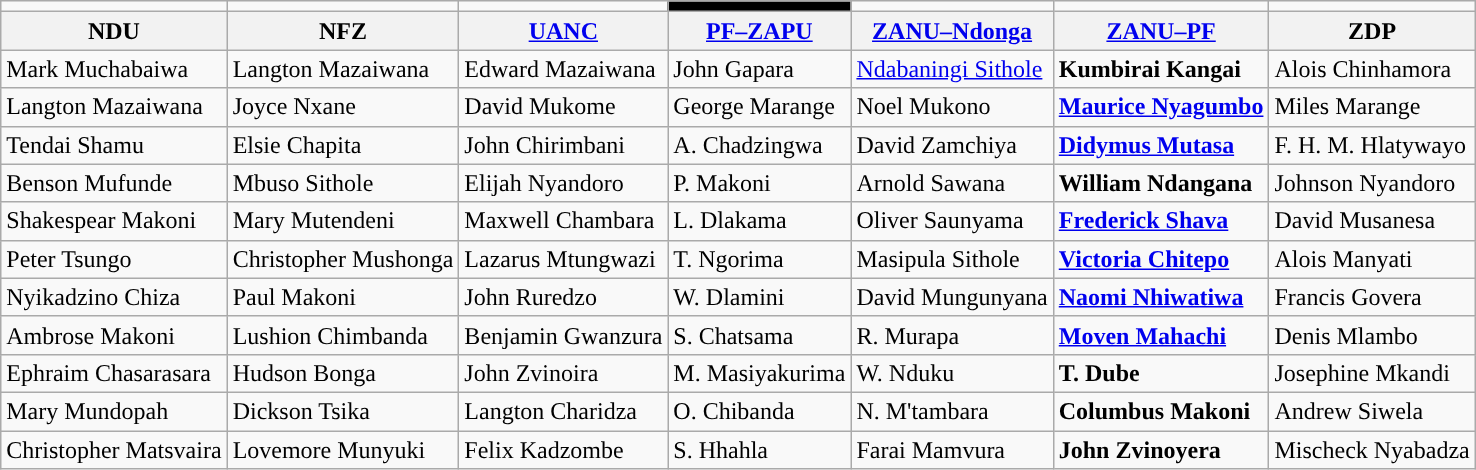<table class="wikitable">
<tr>
<td></td>
<td></td>
<td style="background-color: "></td>
<td style="background-color:#000000"></td>
<td></td>
<td style="background-color: "></td>
<td></td>
</tr>
<tr>
<th>NDU</th>
<th>NFZ</th>
<th><a href='#'>UANC</a></th>
<th><a href='#'>PF–ZAPU</a></th>
<th><a href='#'>ZANU–Ndonga</a></th>
<th><a href='#'>ZANU–PF</a></th>
<th>ZDP</th>
</tr>
<tr>
<td>Mark Muchabaiwa</td>
<td>Langton Mazaiwana</td>
<td>Edward Mazaiwana</td>
<td>John Gapara</td>
<td><a href='#'>Ndabaningi Sithole</a></td>
<td><strong>Kumbirai Kangai</strong></td>
<td>Alois Chinhamora</td>
</tr>
<tr>
<td>Langton Mazaiwana</td>
<td>Joyce Nxane</td>
<td>David Mukome</td>
<td>George Marange</td>
<td>Noel Mukono</td>
<td><strong><a href='#'>Maurice Nyagumbo</a></strong></td>
<td>Miles Marange</td>
</tr>
<tr>
<td>Tendai Shamu</td>
<td>Elsie Chapita</td>
<td>John Chirimbani</td>
<td>A. Chadzingwa</td>
<td>David Zamchiya</td>
<td><strong><a href='#'>Didymus Mutasa</a></strong></td>
<td>F. H. M. Hlatywayo</td>
</tr>
<tr>
<td>Benson Mufunde</td>
<td>Mbuso Sithole</td>
<td>Elijah Nyandoro</td>
<td>P. Makoni</td>
<td>Arnold Sawana</td>
<td><strong>William Ndangana</strong></td>
<td>Johnson Nyandoro</td>
</tr>
<tr>
<td>Shakespear Makoni</td>
<td>Mary Mutendeni</td>
<td>Maxwell Chambara</td>
<td>L. Dlakama</td>
<td>Oliver Saunyama</td>
<td><strong><a href='#'>Frederick Shava</a></strong></td>
<td>David Musanesa</td>
</tr>
<tr>
<td>Peter Tsungo</td>
<td>Christopher Mushonga</td>
<td>Lazarus Mtungwazi</td>
<td>T. Ngorima</td>
<td>Masipula Sithole</td>
<td><strong><a href='#'>Victoria Chitepo</a></strong></td>
<td>Alois Manyati</td>
</tr>
<tr>
<td>Nyikadzino Chiza</td>
<td>Paul Makoni</td>
<td>John Ruredzo</td>
<td>W. Dlamini</td>
<td>David Mungunyana</td>
<td><strong><a href='#'>Naomi Nhiwatiwa</a></strong></td>
<td>Francis Govera</td>
</tr>
<tr>
<td>Ambrose Makoni</td>
<td>Lushion Chimbanda</td>
<td>Benjamin Gwanzura</td>
<td>S. Chatsama</td>
<td>R. Murapa</td>
<td><strong><a href='#'>Moven Mahachi</a></strong></td>
<td>Denis Mlambo</td>
</tr>
<tr>
<td>Ephraim Chasarasara</td>
<td>Hudson Bonga</td>
<td>John Zvinoira</td>
<td>M. Masiyakurima</td>
<td>W. Nduku</td>
<td><strong>T. Dube</strong></td>
<td>Josephine Mkandi</td>
</tr>
<tr>
<td>Mary Mundopah</td>
<td>Dickson Tsika</td>
<td>Langton Charidza</td>
<td>O. Chibanda</td>
<td>N. M'tambara</td>
<td><strong>Columbus Makoni</strong></td>
<td>Andrew Siwela</td>
</tr>
<tr>
<td>Christopher Matsvaira</td>
<td>Lovemore Munyuki</td>
<td>Felix Kadzombe</td>
<td>S. Hhahla</td>
<td>Farai Mamvura</td>
<td><strong>John Zvinoyera</strong></td>
<td>Mischeck Nyabadza</td>
</tr>
</table>
